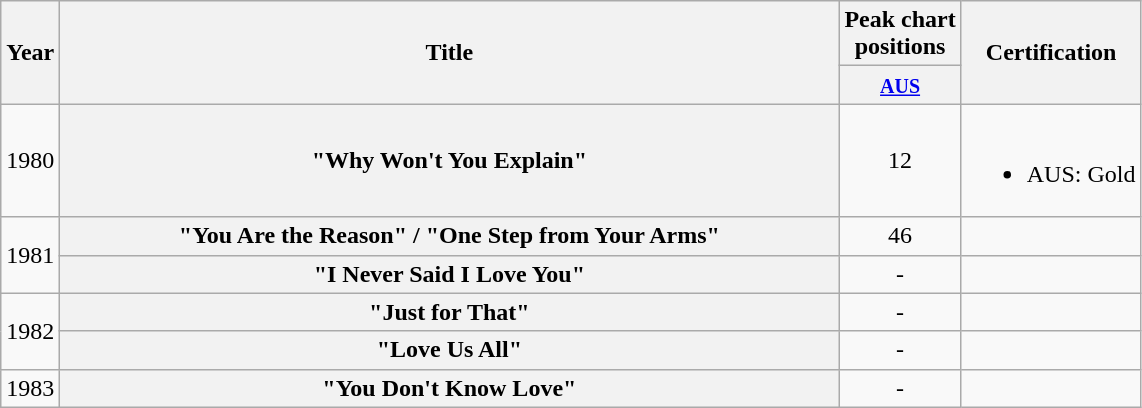<table class="wikitable plainrowheaders" style="text-align:center;" border="1">
<tr>
<th scope="col" rowspan="2">Year</th>
<th scope="col" rowspan="2" style="width:32em;">Title</th>
<th scope="col" colspan="1">Peak chart<br>positions</th>
<th scope="col" rowspan="2">Certification</th>
</tr>
<tr>
<th scope="col" style="text-align:center;"><small><a href='#'>AUS</a></small><br></th>
</tr>
<tr>
<td>1980</td>
<th scope="row">"Why Won't You Explain"</th>
<td style="text-align:center;">12</td>
<td><br><ul><li>AUS: Gold</li></ul></td>
</tr>
<tr>
<td rowspan="2">1981</td>
<th scope="row">"You Are the Reason" / "One Step from Your Arms"</th>
<td style="text-align:center;">46</td>
<td></td>
</tr>
<tr>
<th scope="row">"I Never Said I Love You"</th>
<td style="text-align:center;">-</td>
<td></td>
</tr>
<tr>
<td rowspan="2">1982</td>
<th scope="row">"Just for That"</th>
<td style="text-align:center;">-</td>
<td></td>
</tr>
<tr>
<th scope="row">"Love Us All"</th>
<td style="text-align:center;">-</td>
<td></td>
</tr>
<tr>
<td>1983</td>
<th scope="row">"You Don't Know Love"</th>
<td style="text-align:center;">-</td>
<td></td>
</tr>
</table>
